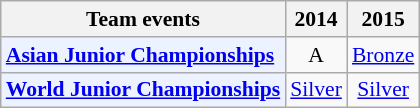<table class="wikitable" style="font-size: 90%; text-align:center">
<tr>
<th>Team events</th>
<th>2014</th>
<th>2015</th>
</tr>
<tr>
<td bgcolor="#ECF2FF"; align="left"><strong><a href='#'>Asian Junior Championships</a></strong></td>
<td>A</td>
<td> <a href='#'>Bronze</a></td>
</tr>
<tr>
<td bgcolor="#ECF2FF"; align="left"><strong><a href='#'>World Junior Championships</a></strong></td>
<td> <a href='#'>Silver</a></td>
<td> <a href='#'>Silver</a></td>
</tr>
</table>
